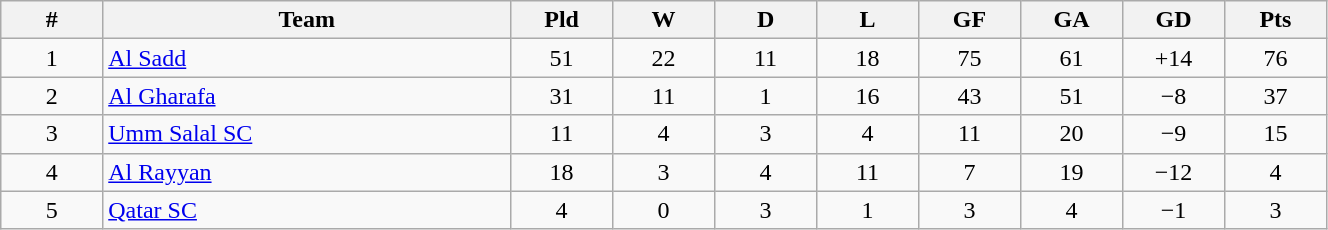<table width=70% class="wikitable sortable" style="text-align:center">
<tr>
<th width=5%>#</th>
<th width=20%>Team</th>
<th width=5%>Pld</th>
<th width=5%>W</th>
<th width=5%>D</th>
<th width=5%>L</th>
<th width=5%>GF</th>
<th width=5%>GA</th>
<th width=5%>GD</th>
<th width=5%>Pts</th>
</tr>
<tr>
<td>1</td>
<td align=left><a href='#'>Al Sadd</a></td>
<td>51</td>
<td>22</td>
<td>11</td>
<td>18</td>
<td>75</td>
<td>61</td>
<td>+14</td>
<td>76</td>
</tr>
<tr>
<td>2</td>
<td align=left><a href='#'>Al Gharafa</a></td>
<td>31</td>
<td>11</td>
<td>1</td>
<td>16</td>
<td>43</td>
<td>51</td>
<td>−8</td>
<td>37</td>
</tr>
<tr>
<td>3</td>
<td align=left><a href='#'>Umm Salal SC</a></td>
<td>11</td>
<td>4</td>
<td>3</td>
<td>4</td>
<td>11</td>
<td>20</td>
<td>−9</td>
<td>15</td>
</tr>
<tr>
<td>4</td>
<td align=left><a href='#'>Al Rayyan</a></td>
<td>18</td>
<td>3</td>
<td>4</td>
<td>11</td>
<td>7</td>
<td>19</td>
<td>−12</td>
<td>4</td>
</tr>
<tr>
<td>5</td>
<td align=left><a href='#'>Qatar SC</a></td>
<td>4</td>
<td>0</td>
<td>3</td>
<td>1</td>
<td>3</td>
<td>4</td>
<td>−1</td>
<td>3</td>
</tr>
</table>
